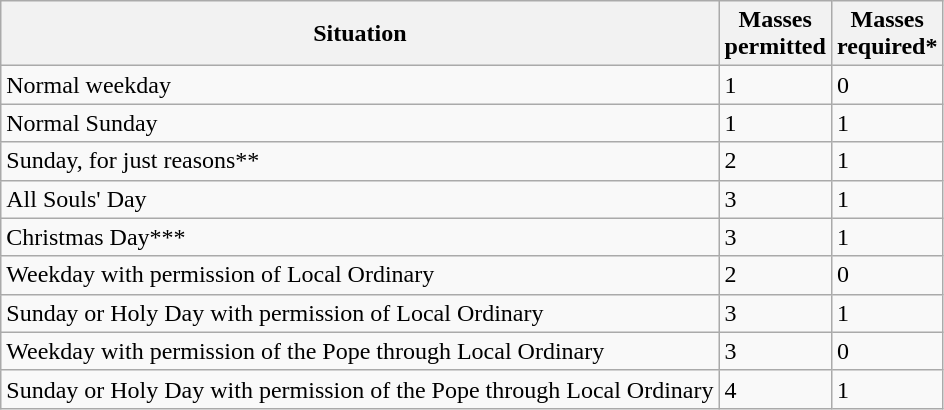<table class="wikitable">
<tr>
<th>Situation</th>
<th>Masses<br>permitted</th>
<th>Masses<br>required*</th>
</tr>
<tr>
<td>Normal weekday</td>
<td>1</td>
<td>0</td>
</tr>
<tr>
<td>Normal Sunday</td>
<td>1</td>
<td>1</td>
</tr>
<tr>
<td>Sunday, for just reasons**</td>
<td>2</td>
<td>1</td>
</tr>
<tr>
<td>All Souls' Day</td>
<td>3</td>
<td>1</td>
</tr>
<tr>
<td>Christmas Day***</td>
<td>3</td>
<td>1</td>
</tr>
<tr>
<td>Weekday with permission of Local Ordinary</td>
<td>2</td>
<td>0</td>
</tr>
<tr>
<td>Sunday or Holy Day with permission of Local Ordinary</td>
<td>3</td>
<td>1</td>
</tr>
<tr>
<td>Weekday with permission of the Pope through Local Ordinary</td>
<td>3</td>
<td>0</td>
</tr>
<tr>
<td>Sunday or Holy Day with permission of the Pope through Local Ordinary</td>
<td>4</td>
<td>1</td>
</tr>
</table>
